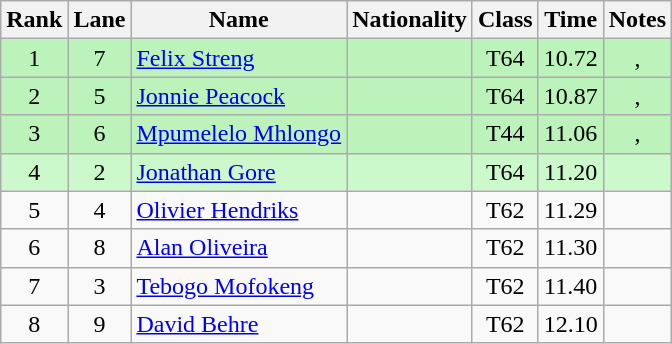<table class="wikitable sortable" style="text-align:center">
<tr>
<th>Rank</th>
<th>Lane</th>
<th>Name</th>
<th>Nationality</th>
<th>Class</th>
<th>Time</th>
<th>Notes</th>
</tr>
<tr bgcolor=bbf3bb>
<td>1</td>
<td>7</td>
<td align="left"><a href='#'>Felix Streng</a></td>
<td align="left"></td>
<td>T64</td>
<td>10.72</td>
<td>, </td>
</tr>
<tr bgcolor=bbf3bb>
<td>2</td>
<td>5</td>
<td align="left"><a href='#'>Jonnie Peacock</a></td>
<td align="left"></td>
<td>T64</td>
<td>10.87</td>
<td>, </td>
</tr>
<tr bgcolor=bbf3bb>
<td>3</td>
<td>6</td>
<td align="left"><a href='#'>Mpumelelo Mhlongo</a></td>
<td align="left"></td>
<td>T44</td>
<td>11.06</td>
<td>, </td>
</tr>
<tr bgcolor=ccf9cc>
<td>4</td>
<td>2</td>
<td align="left"><a href='#'>Jonathan Gore</a></td>
<td align="left"></td>
<td>T64</td>
<td>11.20</td>
<td></td>
</tr>
<tr>
<td>5</td>
<td>4</td>
<td align="left"><a href='#'>Olivier Hendriks</a></td>
<td align="left"></td>
<td>T62</td>
<td>11.29</td>
<td></td>
</tr>
<tr>
<td>6</td>
<td>8</td>
<td align="left"><a href='#'>Alan Oliveira</a></td>
<td align="left"></td>
<td>T62</td>
<td>11.30</td>
<td></td>
</tr>
<tr>
<td>7</td>
<td>3</td>
<td align="left"><a href='#'>Tebogo Mofokeng</a></td>
<td align="left"></td>
<td>T62</td>
<td>11.40</td>
<td></td>
</tr>
<tr>
<td>8</td>
<td>9</td>
<td align="left"><a href='#'>David Behre</a></td>
<td align="left"></td>
<td>T62</td>
<td>12.10</td>
<td></td>
</tr>
</table>
